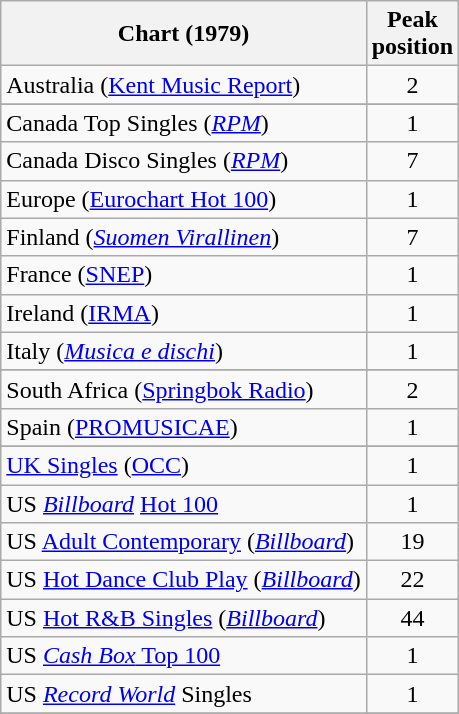<table class="wikitable sortable">
<tr>
<th>Chart (1979)</th>
<th>Peak<br>position</th>
</tr>
<tr>
<td>Australia (<a href='#'>Kent Music Report</a>)</td>
<td align="center">2</td>
</tr>
<tr>
</tr>
<tr>
</tr>
<tr>
<td>Canada Top Singles (<a href='#'><em>RPM</em></a>)</td>
<td align="center">1</td>
</tr>
<tr>
<td>Canada Disco Singles (<a href='#'><em>RPM</em></a>)</td>
<td align="center">7</td>
</tr>
<tr>
<td>Europe (<a href='#'>Eurochart Hot 100</a>)</td>
<td align="center">1</td>
</tr>
<tr>
<td>Finland (<a href='#'><em>Suomen Virallinen</em></a>)</td>
<td align="center">7</td>
</tr>
<tr>
<td>France (<a href='#'>SNEP</a>)</td>
<td align="center">1</td>
</tr>
<tr>
<td>Ireland (<a href='#'>IRMA</a>)</td>
<td align="center">1</td>
</tr>
<tr>
<td>Italy (<em><a href='#'>Musica e dischi</a></em>)</td>
<td align="center">1</td>
</tr>
<tr>
</tr>
<tr>
</tr>
<tr>
</tr>
<tr>
</tr>
<tr>
<td>South Africa (<a href='#'>Springbok Radio</a>)</td>
<td align="center">2</td>
</tr>
<tr>
<td>Spain (<a href='#'>PROMUSICAE</a>)</td>
<td align="center">1</td>
</tr>
<tr>
</tr>
<tr>
</tr>
<tr>
<td><a href='#'>UK Singles</a> (<a href='#'>OCC</a>)</td>
<td align="center">1</td>
</tr>
<tr>
<td>US <em><a href='#'>Billboard</a></em> <a href='#'>Hot 100</a></td>
<td align="center">1</td>
</tr>
<tr>
<td>US <a href='#'>Adult Contemporary</a> (<em><a href='#'>Billboard</a></em>)</td>
<td align="center">19</td>
</tr>
<tr>
<td>US <a href='#'>Hot Dance Club Play</a> (<em><a href='#'>Billboard</a></em>)</td>
<td align="center">22</td>
</tr>
<tr>
<td>US <a href='#'>Hot R&B Singles</a> (<em><a href='#'>Billboard</a></em>)</td>
<td align="center">44</td>
</tr>
<tr>
<td>US <a href='#'><em>Cash Box</em> Top 100</a></td>
<td align="center">1</td>
</tr>
<tr>
<td>US <em><a href='#'>Record World</a></em> Singles</td>
<td align="center">1</td>
</tr>
<tr>
</tr>
</table>
